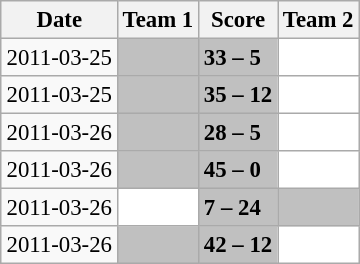<table class="wikitable" style="margin:0.5em auto; font-size:95%">
<tr>
<th>Date</th>
<th>Team 1</th>
<th>Score</th>
<th>Team 2</th>
</tr>
<tr>
<td>2011-03-25</td>
<td bgcolor="silver"></td>
<td bgcolor="silver"><strong>33 – 5</strong></td>
<td bgcolor="white"></td>
</tr>
<tr>
<td>2011-03-25</td>
<td bgcolor="silver"></td>
<td bgcolor="silver"><strong>35 – 12</strong></td>
<td bgcolor="white"></td>
</tr>
<tr>
<td>2011-03-26</td>
<td bgcolor="silver"></td>
<td bgcolor="silver"><strong>28 – 5</strong></td>
<td bgcolor="white"></td>
</tr>
<tr>
<td>2011-03-26</td>
<td bgcolor="silver"></td>
<td bgcolor="silver"><strong>45 – 0</strong></td>
<td bgcolor="white"></td>
</tr>
<tr>
<td>2011-03-26</td>
<td bgcolor="white"></td>
<td bgcolor="silver"><strong>7 – 24</strong></td>
<td bgcolor="silver"></td>
</tr>
<tr>
<td>2011-03-26</td>
<td bgcolor="silver"></td>
<td bgcolor="silver"><strong>42 – 12</strong></td>
<td bgcolor="white"></td>
</tr>
</table>
